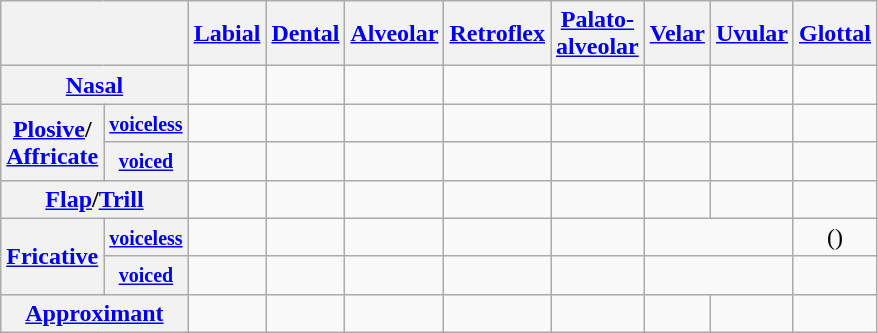<table class="wikitable" style="text-align: center;">
<tr>
<th colspan="2"></th>
<th><a href='#'>Labial</a></th>
<th><a href='#'>Dental</a></th>
<th><a href='#'>Alveolar</a></th>
<th><a href='#'>Retroflex</a></th>
<th><a href='#'>Palato-<br>alveolar</a></th>
<th><a href='#'>Velar</a></th>
<th><a href='#'>Uvular</a></th>
<th><a href='#'>Glottal</a></th>
</tr>
<tr>
<th colspan="2"><a href='#'>Nasal</a></th>
<td></td>
<td></td>
<td></td>
<td></td>
<td></td>
<td></td>
<td></td>
<td></td>
</tr>
<tr>
<th rowspan="2"><a href='#'>Plosive</a>/<br><a href='#'>Affricate</a></th>
<th><small><a href='#'>voiceless</a></small></th>
<td></td>
<td></td>
<td></td>
<td></td>
<td></td>
<td></td>
<td></td>
<td></td>
</tr>
<tr>
<th><small><a href='#'>voiced</a></small></th>
<td></td>
<td></td>
<td></td>
<td></td>
<td></td>
<td></td>
<td></td>
<td></td>
</tr>
<tr>
<th colspan="2"><a href='#'>Flap</a>/<a href='#'>Trill</a></th>
<td></td>
<td></td>
<td></td>
<td></td>
<td></td>
<td></td>
<td></td>
<td></td>
</tr>
<tr>
<th rowspan="2"><a href='#'>Fricative</a></th>
<th><small><a href='#'>voiceless</a></small></th>
<td></td>
<td></td>
<td></td>
<td></td>
<td></td>
<td colspan="2"></td>
<td>()</td>
</tr>
<tr>
<th><small><a href='#'>voiced</a></small></th>
<td></td>
<td></td>
<td></td>
<td></td>
<td></td>
<td colspan="2"></td>
<td></td>
</tr>
<tr>
<th colspan="2"><a href='#'>Approximant</a></th>
<td></td>
<td></td>
<td></td>
<td></td>
<td></td>
<td></td>
<td></td>
<td></td>
</tr>
</table>
